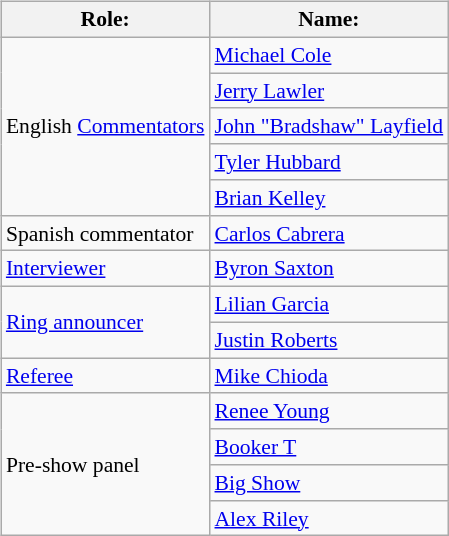<table class=wikitable style="font-size:90%; margin: 0.5em 0 0.5em 1em; float: right; clear: right;">
<tr>
<th>Role:</th>
<th>Name:</th>
</tr>
<tr>
<td rowspan=5>English <a href='#'>Commentators</a></td>
<td><a href='#'>Michael Cole</a></td>
</tr>
<tr>
<td><a href='#'>Jerry Lawler</a></td>
</tr>
<tr>
<td><a href='#'>John "Bradshaw" Layfield</a></td>
</tr>
<tr>
<td><a href='#'>Tyler Hubbard</a> </td>
</tr>
<tr>
<td><a href='#'>Brian Kelley</a> </td>
</tr>
<tr>
<td>Spanish commentator</td>
<td><a href='#'>Carlos Cabrera</a></td>
</tr>
<tr>
<td><a href='#'>Interviewer</a></td>
<td><a href='#'>Byron Saxton</a></td>
</tr>
<tr>
<td rowspan=2><a href='#'>Ring announcer</a></td>
<td><a href='#'>Lilian Garcia</a></td>
</tr>
<tr>
<td><a href='#'>Justin Roberts</a></td>
</tr>
<tr>
<td><a href='#'>Referee</a></td>
<td><a href='#'>Mike Chioda</a></td>
</tr>
<tr>
<td rowspan=4>Pre-show panel</td>
<td><a href='#'>Renee Young</a></td>
</tr>
<tr>
<td><a href='#'>Booker T</a></td>
</tr>
<tr>
<td><a href='#'>Big Show</a></td>
</tr>
<tr>
<td><a href='#'>Alex Riley</a></td>
</tr>
</table>
